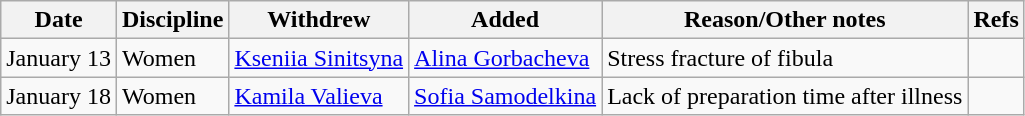<table class="wikitable sortable">
<tr>
<th>Date</th>
<th>Discipline</th>
<th>Withdrew</th>
<th>Added</th>
<th>Reason/Other notes</th>
<th>Refs</th>
</tr>
<tr>
<td>January 13</td>
<td>Women</td>
<td><a href='#'>Kseniia Sinitsyna</a></td>
<td><a href='#'>Alina Gorbacheva</a></td>
<td>Stress fracture of fibula</td>
<td></td>
</tr>
<tr>
<td>January 18</td>
<td>Women</td>
<td><a href='#'>Kamila Valieva</a></td>
<td><a href='#'>Sofia Samodelkina</a></td>
<td>Lack of preparation time after illness</td>
<td></td>
</tr>
</table>
